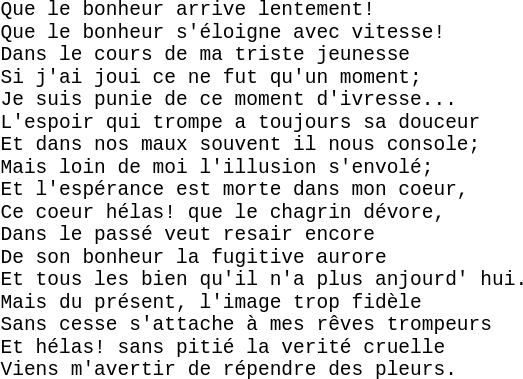<table>
<tr valign="top">
<td><pre><br>Que le bonheur arrive lentement! 
Que le bonheur s'éloigne avec vitesse! 
Dans le cours de ma triste jeunesse 
Si j'ai joui ce ne fut qu'un moment; 
Je suis punie de ce moment d'ivresse...<br>L'espoir qui trompe a toujours sa douceur 
Et dans nos maux souvent il nous console; 
Mais loin de moi l'illusion s'envolé; 
Et l'espérance est morte dans mon coeur, 
Ce coeur hélas! que le chagrin dévore, 
Dans le passé veut resair encore 
De son bonheur la fugitive aurore 
Et tous les bien qu'il n'a plus anjourd' hui.<br>Mais du présent, l'image trop fidèle 
Sans cesse s'attache à mes rêves trompeurs 
Et hélas! sans pitié la verité cruelle 
Viens m'avertir de répendre des pleurs. 
</pre></td>
<td></td>
<td></td>
</tr>
</table>
